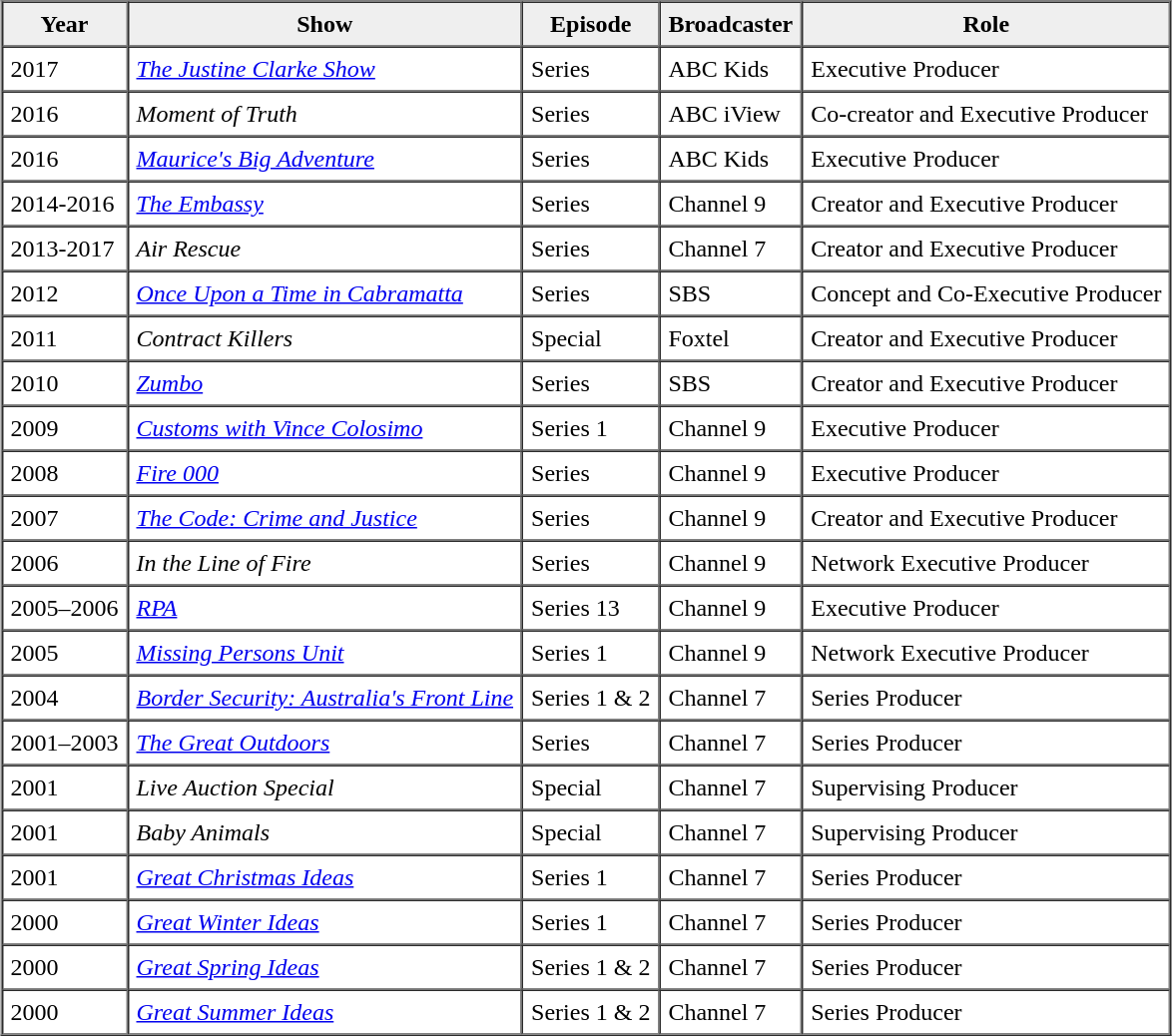<table border="1" cellpadding="5" cellspacing="0" align="center">
<tr>
<th scope="col" style="background:#efefef;">Year</th>
<th scope="col" style="background:#efefef;">Show</th>
<th scope="col" style="background:#efefef;">Episode</th>
<th scope="col" style="background:#efefef;">Broadcaster</th>
<th scope="col" style="background:#efefef;">Role</th>
</tr>
<tr>
<td>2017</td>
<td><em><a href='#'>The Justine Clarke Show</a></em></td>
<td>Series</td>
<td>ABC Kids</td>
<td>Executive Producer</td>
</tr>
<tr>
<td>2016</td>
<td><em>Moment of Truth</em></td>
<td>Series</td>
<td>ABC iView</td>
<td>Co-creator and Executive Producer</td>
</tr>
<tr>
<td>2016</td>
<td><em><a href='#'>Maurice's Big Adventure</a></em></td>
<td>Series</td>
<td>ABC Kids</td>
<td>Executive Producer</td>
</tr>
<tr>
<td>2014-2016</td>
<td><em><a href='#'>The Embassy</a></em></td>
<td>Series</td>
<td>Channel 9</td>
<td>Creator and Executive Producer</td>
</tr>
<tr>
<td>2013-2017</td>
<td><em>Air Rescue</em></td>
<td>Series</td>
<td>Channel 7</td>
<td>Creator and Executive Producer</td>
</tr>
<tr>
<td>2012</td>
<td><em><a href='#'>Once Upon a Time in Cabramatta</a></em></td>
<td>Series</td>
<td>SBS</td>
<td>Concept and Co-Executive Producer</td>
</tr>
<tr>
<td>2011</td>
<td><em>Contract Killers</em></td>
<td>Special</td>
<td>Foxtel</td>
<td>Creator and Executive Producer</td>
</tr>
<tr>
<td>2010</td>
<td><em><a href='#'>Zumbo</a></em></td>
<td>Series</td>
<td>SBS</td>
<td>Creator and Executive Producer</td>
</tr>
<tr>
<td>2009</td>
<td><em><a href='#'>Customs with Vince Colosimo</a></em></td>
<td>Series 1</td>
<td>Channel 9</td>
<td>Executive Producer</td>
</tr>
<tr>
<td>2008</td>
<td><em><a href='#'>Fire 000</a></em></td>
<td>Series</td>
<td>Channel 9</td>
<td>Executive Producer</td>
</tr>
<tr>
<td>2007</td>
<td><em><a href='#'>The Code: Crime and Justice</a></em></td>
<td>Series</td>
<td>Channel 9</td>
<td>Creator and Executive Producer</td>
</tr>
<tr>
<td>2006</td>
<td><em>In the Line of Fire</em></td>
<td>Series</td>
<td>Channel 9</td>
<td>Network Executive Producer</td>
</tr>
<tr>
<td>2005–2006</td>
<td><em><a href='#'>RPA</a></em></td>
<td>Series 13</td>
<td>Channel 9</td>
<td>Executive Producer</td>
</tr>
<tr>
<td>2005</td>
<td><em><a href='#'>Missing Persons Unit</a></em></td>
<td>Series 1</td>
<td>Channel 9</td>
<td>Network Executive Producer</td>
</tr>
<tr>
<td>2004</td>
<td><em><a href='#'>Border Security: Australia's Front Line</a></em></td>
<td>Series 1 & 2</td>
<td>Channel 7</td>
<td>Series Producer</td>
</tr>
<tr>
<td>2001–2003</td>
<td><em><a href='#'>The Great Outdoors</a></em></td>
<td>Series</td>
<td>Channel 7</td>
<td>Series Producer</td>
</tr>
<tr>
<td>2001</td>
<td><em>Live Auction Special</em></td>
<td>Special</td>
<td>Channel 7</td>
<td>Supervising Producer</td>
</tr>
<tr>
<td>2001</td>
<td><em>Baby Animals</em></td>
<td>Special</td>
<td>Channel 7</td>
<td>Supervising Producer</td>
</tr>
<tr>
<td>2001</td>
<td><em><a href='#'>Great Christmas Ideas</a></em></td>
<td>Series 1</td>
<td>Channel 7</td>
<td>Series Producer</td>
</tr>
<tr>
<td>2000</td>
<td><em><a href='#'>Great Winter Ideas</a></em></td>
<td>Series 1</td>
<td>Channel 7</td>
<td>Series Producer</td>
</tr>
<tr>
<td>2000</td>
<td><em><a href='#'>Great Spring Ideas</a></em></td>
<td>Series 1 & 2</td>
<td>Channel 7</td>
<td>Series Producer</td>
</tr>
<tr>
<td>2000</td>
<td><em><a href='#'>Great Summer Ideas</a></em></td>
<td>Series 1 & 2</td>
<td>Channel 7</td>
<td>Series Producer</td>
</tr>
</table>
